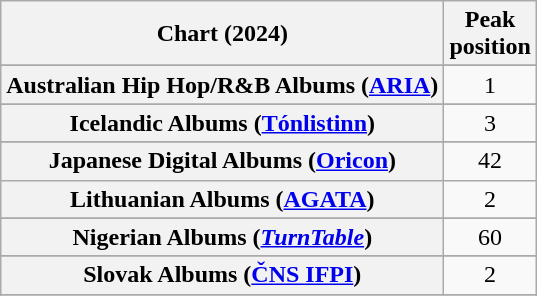<table class="wikitable sortable plainrowheaders" style="text-align:center">
<tr>
<th scope="col">Chart (2024)</th>
<th scope="col">Peak<br>position</th>
</tr>
<tr>
</tr>
<tr>
<th scope="row">Australian Hip Hop/R&B Albums (<a href='#'>ARIA</a>)</th>
<td>1</td>
</tr>
<tr>
</tr>
<tr>
</tr>
<tr>
</tr>
<tr>
</tr>
<tr>
</tr>
<tr>
</tr>
<tr>
</tr>
<tr>
</tr>
<tr>
</tr>
<tr>
</tr>
<tr>
</tr>
<tr>
<th scope="row">Icelandic Albums (<a href='#'>Tónlistinn</a>)</th>
<td>3</td>
</tr>
<tr>
</tr>
<tr>
</tr>
<tr>
<th scope="row">Japanese Digital Albums (<a href='#'>Oricon</a>)</th>
<td>42</td>
</tr>
<tr>
<th scope="row">Lithuanian Albums (<a href='#'>AGATA</a>)</th>
<td>2</td>
</tr>
<tr>
</tr>
<tr>
<th scope="row">Nigerian Albums (<a href='#'><em>TurnTable</em></a>)</th>
<td>60</td>
</tr>
<tr>
</tr>
<tr>
</tr>
<tr>
</tr>
<tr>
</tr>
<tr>
<th scope="row">Slovak Albums (<a href='#'>ČNS IFPI</a>)</th>
<td>2</td>
</tr>
<tr>
</tr>
<tr>
</tr>
<tr>
</tr>
<tr>
</tr>
<tr>
</tr>
<tr>
</tr>
<tr>
</tr>
</table>
